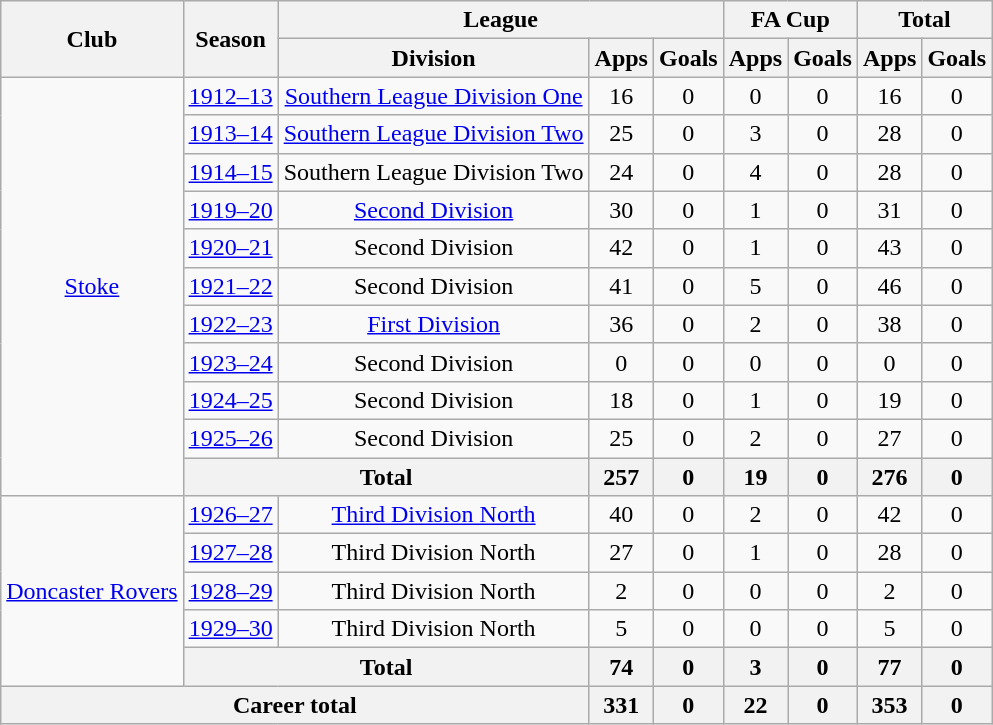<table class="wikitable" style="text-align: center;">
<tr>
<th rowspan="2">Club</th>
<th rowspan="2">Season</th>
<th colspan="3">League</th>
<th colspan="2">FA Cup</th>
<th colspan="2">Total</th>
</tr>
<tr>
<th>Division</th>
<th>Apps</th>
<th>Goals</th>
<th>Apps</th>
<th>Goals</th>
<th>Apps</th>
<th>Goals</th>
</tr>
<tr>
<td rowspan="11"><a href='#'>Stoke</a></td>
<td><a href='#'>1912–13</a></td>
<td><a href='#'>Southern League Division One</a></td>
<td>16</td>
<td>0</td>
<td>0</td>
<td>0</td>
<td>16</td>
<td>0</td>
</tr>
<tr>
<td><a href='#'>1913–14</a></td>
<td><a href='#'>Southern League Division Two</a></td>
<td>25</td>
<td>0</td>
<td>3</td>
<td>0</td>
<td>28</td>
<td>0</td>
</tr>
<tr>
<td><a href='#'>1914–15</a></td>
<td>Southern League Division Two</td>
<td>24</td>
<td>0</td>
<td>4</td>
<td>0</td>
<td>28</td>
<td>0</td>
</tr>
<tr>
<td><a href='#'>1919–20</a></td>
<td><a href='#'>Second Division</a></td>
<td>30</td>
<td>0</td>
<td>1</td>
<td>0</td>
<td>31</td>
<td>0</td>
</tr>
<tr>
<td><a href='#'>1920–21</a></td>
<td>Second Division</td>
<td>42</td>
<td>0</td>
<td>1</td>
<td>0</td>
<td>43</td>
<td>0</td>
</tr>
<tr>
<td><a href='#'>1921–22</a></td>
<td>Second Division</td>
<td>41</td>
<td>0</td>
<td>5</td>
<td>0</td>
<td>46</td>
<td>0</td>
</tr>
<tr>
<td><a href='#'>1922–23</a></td>
<td><a href='#'>First Division</a></td>
<td>36</td>
<td>0</td>
<td>2</td>
<td>0</td>
<td>38</td>
<td>0</td>
</tr>
<tr>
<td><a href='#'>1923–24</a></td>
<td>Second Division</td>
<td>0</td>
<td>0</td>
<td>0</td>
<td>0</td>
<td>0</td>
<td>0</td>
</tr>
<tr>
<td><a href='#'>1924–25</a></td>
<td>Second Division</td>
<td>18</td>
<td>0</td>
<td>1</td>
<td>0</td>
<td>19</td>
<td>0</td>
</tr>
<tr>
<td><a href='#'>1925–26</a></td>
<td>Second Division</td>
<td>25</td>
<td>0</td>
<td>2</td>
<td>0</td>
<td>27</td>
<td>0</td>
</tr>
<tr>
<th colspan="2">Total</th>
<th>257</th>
<th>0</th>
<th>19</th>
<th>0</th>
<th>276</th>
<th>0</th>
</tr>
<tr>
<td rowspan="5"><a href='#'>Doncaster Rovers</a></td>
<td><a href='#'>1926–27</a></td>
<td><a href='#'>Third Division North</a></td>
<td>40</td>
<td>0</td>
<td>2</td>
<td>0</td>
<td>42</td>
<td>0</td>
</tr>
<tr>
<td><a href='#'>1927–28</a></td>
<td>Third Division North</td>
<td>27</td>
<td>0</td>
<td>1</td>
<td>0</td>
<td>28</td>
<td>0</td>
</tr>
<tr>
<td><a href='#'>1928–29</a></td>
<td>Third Division North</td>
<td>2</td>
<td>0</td>
<td>0</td>
<td>0</td>
<td>2</td>
<td>0</td>
</tr>
<tr>
<td><a href='#'>1929–30</a></td>
<td>Third Division North</td>
<td>5</td>
<td>0</td>
<td>0</td>
<td>0</td>
<td>5</td>
<td>0</td>
</tr>
<tr>
<th colspan="2">Total</th>
<th>74</th>
<th>0</th>
<th>3</th>
<th>0</th>
<th>77</th>
<th>0</th>
</tr>
<tr>
<th colspan="3">Career total</th>
<th>331</th>
<th>0</th>
<th>22</th>
<th>0</th>
<th>353</th>
<th>0</th>
</tr>
</table>
